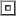<table>
<tr>
<td><br><table border=1>
<tr>
<td></td>
</tr>
</table>
</td>
</tr>
<tr>
</tr>
</table>
